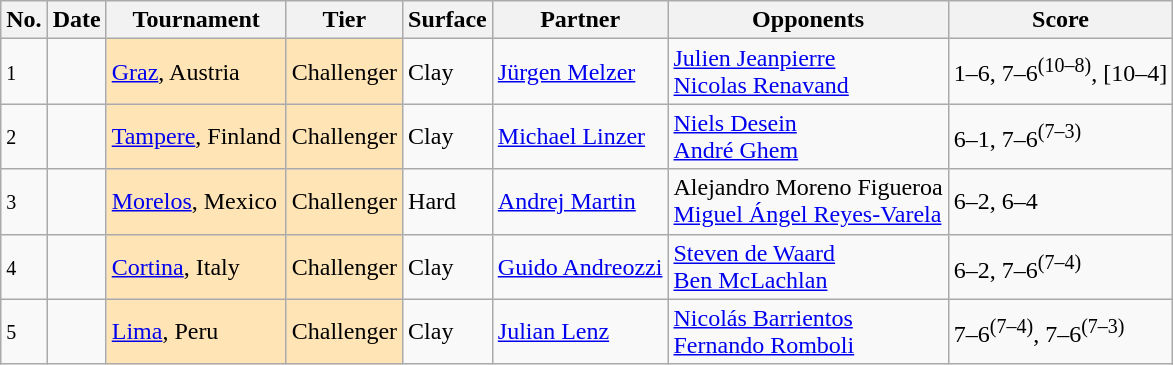<table class="sortable wikitable nowrap">
<tr>
<th class="unsortable">No.</th>
<th>Date</th>
<th>Tournament</th>
<th>Tier</th>
<th>Surface</th>
<th>Partner</th>
<th>Opponents</th>
<th class="unsortable">Score</th>
</tr>
<tr>
<td><small>1</small></td>
<td></td>
<td bgcolor=moccasin><a href='#'>Graz</a>, Austria</td>
<td bgcolor=moccasin>Challenger</td>
<td>Clay</td>
<td> <a href='#'>Jürgen Melzer</a></td>
<td> <a href='#'>Julien Jeanpierre</a><br> <a href='#'>Nicolas Renavand</a></td>
<td>1–6, 7–6<sup>(10–8)</sup>, [10–4]</td>
</tr>
<tr>
<td><small>2</small></td>
<td><a href='#'></a></td>
<td bgcolor=moccasin><a href='#'>Tampere</a>, Finland</td>
<td bgcolor=moccasin>Challenger</td>
<td>Clay</td>
<td> <a href='#'>Michael Linzer</a></td>
<td> <a href='#'>Niels Desein</a><br> <a href='#'>André Ghem</a></td>
<td>6–1, 7–6<sup>(7–3)</sup></td>
</tr>
<tr>
<td><small>3</small></td>
<td><a href='#'></a></td>
<td bgcolor=moccasin><a href='#'>Morelos</a>, Mexico</td>
<td bgcolor=moccasin>Challenger</td>
<td>Hard</td>
<td> <a href='#'>Andrej Martin</a></td>
<td> Alejandro Moreno Figueroa<br> <a href='#'>Miguel Ángel Reyes-Varela</a></td>
<td>6–2, 6–4</td>
</tr>
<tr>
<td><small>4</small></td>
<td><a href='#'></a></td>
<td bgcolor=moccasin><a href='#'>Cortina</a>, Italy</td>
<td bgcolor=moccasin>Challenger</td>
<td>Clay</td>
<td> <a href='#'>Guido Andreozzi</a></td>
<td> <a href='#'>Steven de Waard</a><br> <a href='#'>Ben McLachlan</a></td>
<td>6–2, 7–6<sup>(7–4)</sup></td>
</tr>
<tr>
<td><small>5</small></td>
<td><a href='#'></a></td>
<td bgcolor=moccasin><a href='#'>Lima</a>, Peru</td>
<td bgcolor=moccasin>Challenger</td>
<td>Clay</td>
<td> <a href='#'>Julian Lenz</a></td>
<td> <a href='#'>Nicolás Barrientos</a><br> <a href='#'>Fernando Romboli</a></td>
<td>7–6<sup>(7–4)</sup>, 7–6<sup>(7–3)</sup></td>
</tr>
</table>
